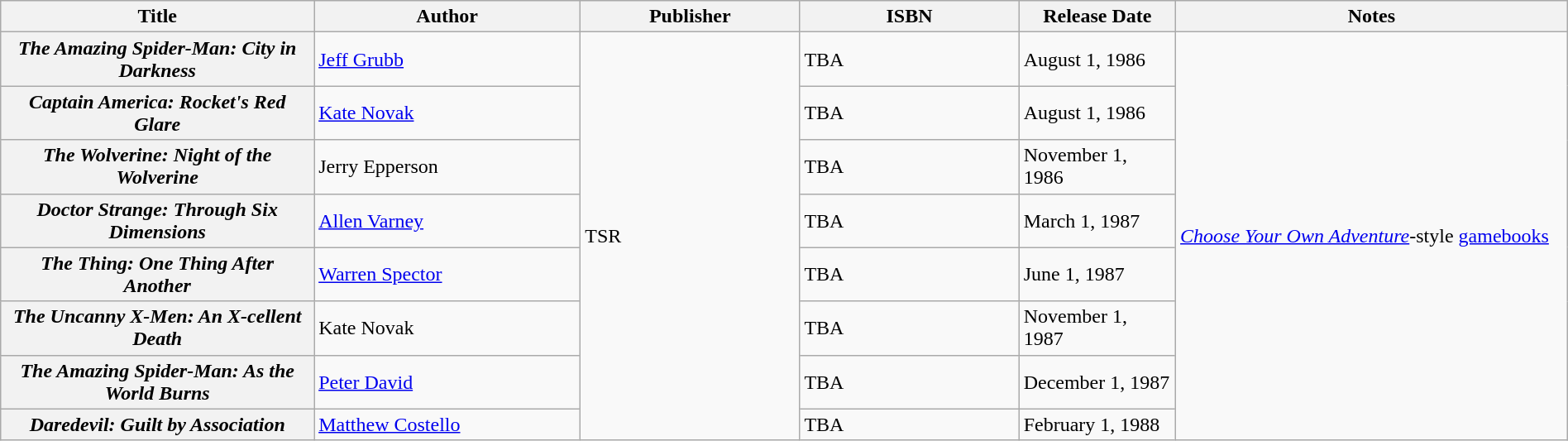<table class="wikitable" width="100%">
<tr>
<th width="20%">Title</th>
<th width="17%">Author</th>
<th width="14%">Publisher</th>
<th width="14%">ISBN</th>
<th width="10%">Release Date</th>
<th width="25%">Notes</th>
</tr>
<tr>
<th><em>The Amazing Spider-Man: City in Darkness</em></th>
<td><a href='#'>Jeff Grubb</a></td>
<td rowspan="8">TSR</td>
<td>TBA</td>
<td>August 1, 1986</td>
<td rowspan="8"><em><a href='#'>Choose Your Own Adventure</a></em>-style <a href='#'>gamebooks</a></td>
</tr>
<tr>
<th><em>Captain America: Rocket's Red Glare</em></th>
<td><a href='#'>Kate Novak</a></td>
<td>TBA</td>
<td>August 1, 1986</td>
</tr>
<tr>
<th><em>The Wolverine: Night of the Wolverine</em></th>
<td>Jerry Epperson</td>
<td>TBA</td>
<td>November 1, 1986</td>
</tr>
<tr>
<th><em>Doctor Strange: Through Six Dimensions</em></th>
<td><a href='#'>Allen Varney</a></td>
<td>TBA</td>
<td>March 1, 1987</td>
</tr>
<tr>
<th><em>The Thing: One Thing After Another</em></th>
<td><a href='#'>Warren Spector</a></td>
<td>TBA</td>
<td>June 1, 1987</td>
</tr>
<tr>
<th><em>The Uncanny X-Men: An X-cellent Death</em></th>
<td>Kate Novak</td>
<td>TBA</td>
<td>November 1, 1987</td>
</tr>
<tr>
<th><em>The Amazing Spider-Man: As the World Burns</em></th>
<td><a href='#'>Peter David</a></td>
<td>TBA</td>
<td>December 1, 1987</td>
</tr>
<tr>
<th><em>Daredevil: Guilt by Association</em></th>
<td><a href='#'>Matthew Costello</a></td>
<td>TBA</td>
<td>February 1, 1988</td>
</tr>
</table>
